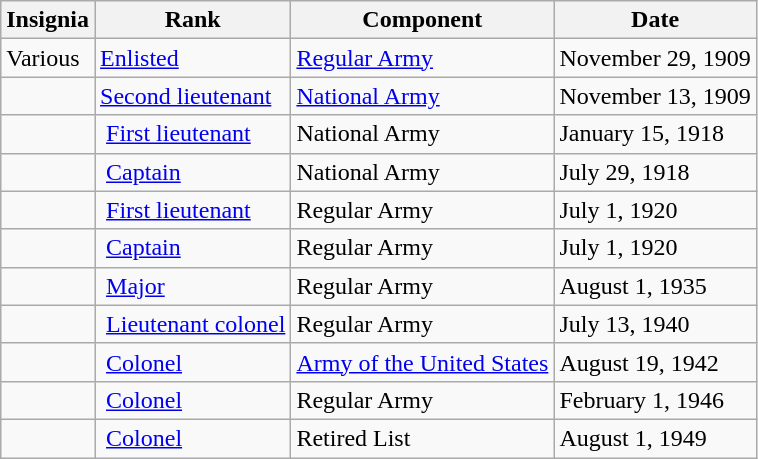<table class="wikitable">
<tr>
<th>Insignia</th>
<th>Rank</th>
<th>Component</th>
<th>Date</th>
</tr>
<tr>
<td> Various</td>
<td><a href='#'>Enlisted</a></td>
<td><a href='#'>Regular Army</a></td>
<td>November 29, 1909</td>
</tr>
<tr>
<td></td>
<td><a href='#'>Second lieutenant</a></td>
<td><a href='#'>National Army</a></td>
<td>November 13, 1909</td>
</tr>
<tr>
<td></td>
<td> <a href='#'>First lieutenant</a></td>
<td>National Army</td>
<td>January 15, 1918</td>
</tr>
<tr>
<td></td>
<td> <a href='#'>Captain</a></td>
<td>National Army</td>
<td>July 29, 1918</td>
</tr>
<tr>
<td></td>
<td> <a href='#'>First lieutenant</a></td>
<td>Regular Army</td>
<td>July 1, 1920</td>
</tr>
<tr>
<td></td>
<td> <a href='#'>Captain</a></td>
<td>Regular Army</td>
<td>July 1, 1920</td>
</tr>
<tr>
<td></td>
<td> <a href='#'>Major</a></td>
<td>Regular Army</td>
<td>August 1, 1935</td>
</tr>
<tr>
<td></td>
<td> <a href='#'>Lieutenant colonel</a></td>
<td>Regular Army</td>
<td>July 13, 1940</td>
</tr>
<tr>
<td></td>
<td> <a href='#'>Colonel</a></td>
<td><a href='#'>Army of the United States</a></td>
<td>August 19, 1942</td>
</tr>
<tr>
<td></td>
<td> <a href='#'>Colonel</a></td>
<td>Regular Army</td>
<td>February 1, 1946</td>
</tr>
<tr>
<td></td>
<td> <a href='#'>Colonel</a></td>
<td>Retired List</td>
<td>August 1, 1949</td>
</tr>
</table>
